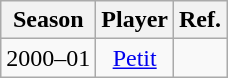<table class="wikitable" style="text-align:center">
<tr>
<th>Season</th>
<th>Player</th>
<th>Ref.</th>
</tr>
<tr>
<td>2000–01</td>
<td> <a href='#'>Petit</a></td>
<td></td>
</tr>
</table>
